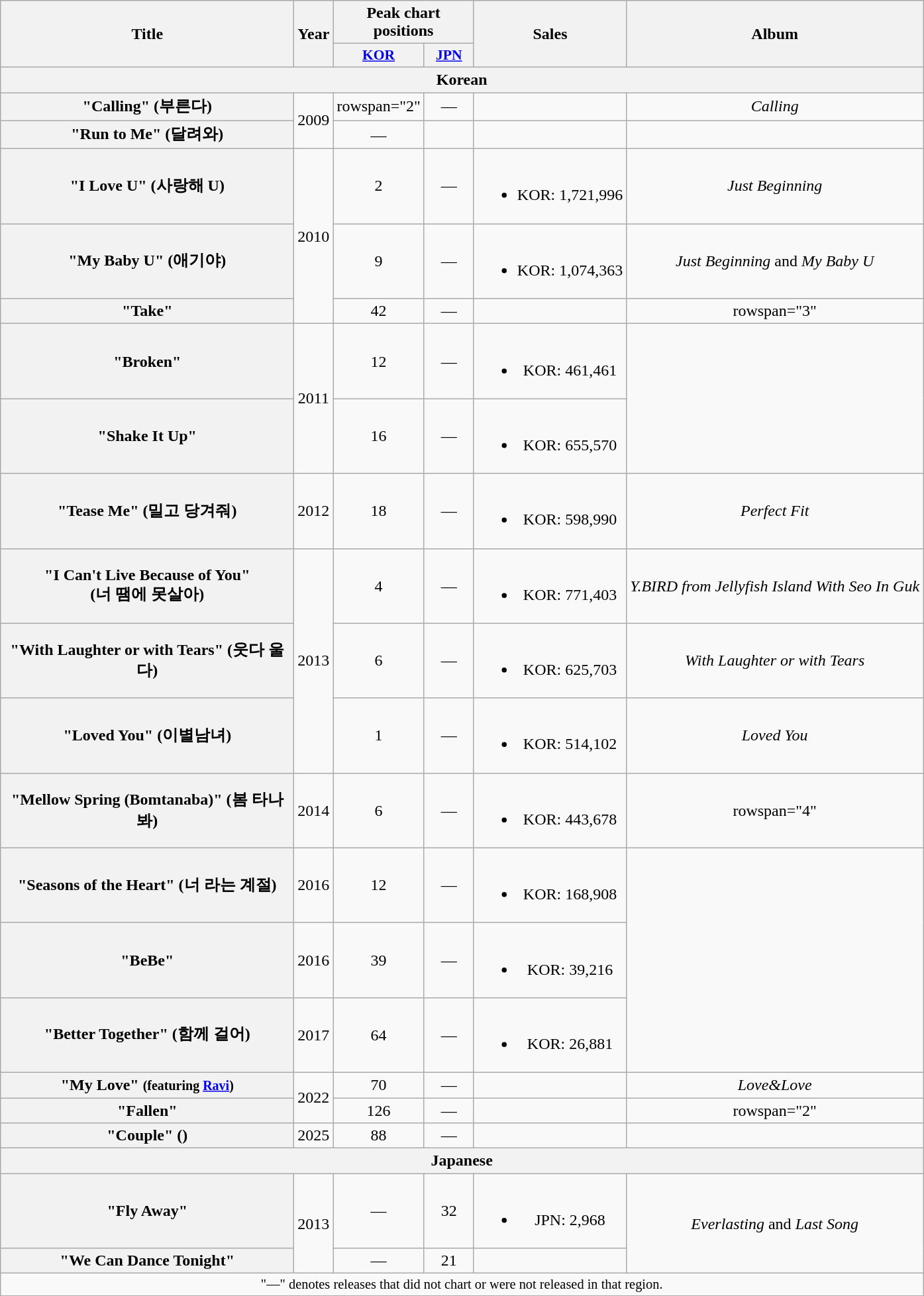<table class="wikitable plainrowheaders" style="text-align:center">
<tr>
<th scope="col" rowspan="2" style="width:18em;">Title</th>
<th scope="col" rowspan="2">Year</th>
<th scope="col" colspan="2">Peak chart positions</th>
<th scope="col" rowspan="2">Sales</th>
<th scope="col" rowspan="2" style="width:20m;">Album</th>
</tr>
<tr>
<th scope="col" style="width:3em;font-size:90%"><a href='#'>KOR</a><br></th>
<th scope="col" style="width:3em;font-size:90%"><a href='#'>JPN</a><br></th>
</tr>
<tr>
<th colspan="6">Korean</th>
</tr>
<tr>
<th scope="row">"Calling" (부른다)</th>
<td rowspan="2">2009</td>
<td>rowspan="2" </td>
<td>—</td>
<td></td>
<td><em>Calling</em></td>
</tr>
<tr>
<th scope="row">"Run to Me" (달려와)</th>
<td>—</td>
<td></td>
<td></td>
</tr>
<tr>
<th scope="row">"I Love U" (사랑해 U)</th>
<td rowspan="3">2010</td>
<td>2</td>
<td>—</td>
<td><br><ul><li>KOR: 1,721,996</li></ul></td>
<td><em>Just Beginning</em></td>
</tr>
<tr>
<th scope="row">"My Baby U" (애기야)</th>
<td>9</td>
<td>—</td>
<td><br><ul><li>KOR: 1,074,363</li></ul></td>
<td><em>Just Beginning</em> and <em>My Baby U</em></td>
</tr>
<tr>
<th scope="row">"Take"</th>
<td>42</td>
<td>—</td>
<td></td>
<td>rowspan="3" </td>
</tr>
<tr>
<th scope="row">"Broken"</th>
<td rowspan="2">2011</td>
<td>12</td>
<td>—</td>
<td><br><ul><li>KOR: 461,461</li></ul></td>
</tr>
<tr>
<th scope="row">"Shake It Up"</th>
<td>16</td>
<td>—</td>
<td><br><ul><li>KOR: 655,570</li></ul></td>
</tr>
<tr>
<th scope="row">"Tease Me" (밀고 당겨줘)</th>
<td>2012</td>
<td>18</td>
<td>—</td>
<td><br><ul><li>KOR: 598,990</li></ul></td>
<td><em>Perfect Fit</em></td>
</tr>
<tr>
<th scope="row">"I Can't Live Because of You"<br>(너 땜에 못살아) </th>
<td rowspan="3">2013</td>
<td>4</td>
<td>—</td>
<td><br><ul><li>KOR: 771,403</li></ul></td>
<td><em>Y.BIRD from Jellyfish Island With Seo In Guk</em></td>
</tr>
<tr>
<th scope="row">"With Laughter or with Tears" (웃다 울다)</th>
<td>6</td>
<td>—</td>
<td><br><ul><li>KOR: 625,703</li></ul></td>
<td><em>With Laughter or with Tears</em></td>
</tr>
<tr>
<th scope="row">"Loved You" (이별남녀) </th>
<td>1</td>
<td>—</td>
<td><br><ul><li>KOR: 514,102</li></ul></td>
<td><em>Loved You</em></td>
</tr>
<tr>
<th scope="row">"Mellow Spring (Bomtanaba)" (봄 타나봐)</th>
<td>2014</td>
<td>6</td>
<td>—</td>
<td><br><ul><li>KOR: 443,678</li></ul></td>
<td>rowspan="4" </td>
</tr>
<tr>
<th scope="row">"Seasons of the Heart" (너 라는 계절)</th>
<td>2016</td>
<td>12</td>
<td>—</td>
<td><br><ul><li>KOR: 168,908</li></ul></td>
</tr>
<tr>
<th scope="row">"BeBe"</th>
<td>2016</td>
<td>39</td>
<td>—</td>
<td><br><ul><li>KOR: 39,216</li></ul></td>
</tr>
<tr>
<th scope="row">"Better Together" (함께 걸어)</th>
<td>2017</td>
<td>64</td>
<td>—</td>
<td><br><ul><li>KOR: 26,881</li></ul></td>
</tr>
<tr>
<th scope="row">"My Love" <small>(featuring <a href='#'>Ravi</a>)</small></th>
<td rowspan="2">2022</td>
<td>70</td>
<td>—</td>
<td></td>
<td><em>Love&Love</em></td>
</tr>
<tr>
<th scope="row">"Fallen"</th>
<td>126</td>
<td>—</td>
<td></td>
<td>rowspan="2" </td>
</tr>
<tr>
<th scope="row">"Couple" ()<br></th>
<td>2025</td>
<td>88</td>
<td>—</td>
<td></td>
</tr>
<tr>
<th colspan="6">Japanese</th>
</tr>
<tr>
<th scope="row">"Fly Away"</th>
<td rowspan="2">2013</td>
<td>—</td>
<td>32</td>
<td><br><ul><li>JPN: 2,968</li></ul></td>
<td rowspan="2"><em>Everlasting</em> and <em>Last Song</em></td>
</tr>
<tr>
<th scope="row">"We Can Dance Tonight"</th>
<td>—</td>
<td>21</td>
<td></td>
</tr>
<tr>
<td colspan="6" style="font-size:85%;">"—" denotes releases that did not chart or were not released in that region.</td>
</tr>
</table>
